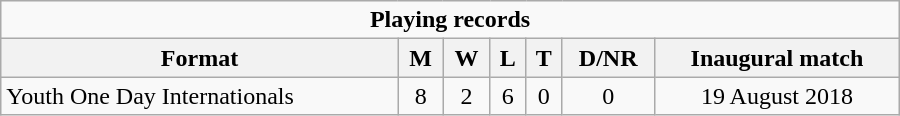<table class="wikitable" style="text-align: center; width: 600px">
<tr>
<td colspan="8" align="center"><strong>Playing records</strong></td>
</tr>
<tr>
<th>Format</th>
<th>M</th>
<th>W</th>
<th>L</th>
<th>T</th>
<th>D/NR</th>
<th>Inaugural match</th>
</tr>
<tr>
<td align="left">Youth One Day Internationals</td>
<td>8</td>
<td>2</td>
<td>6</td>
<td>0</td>
<td>0</td>
<td>19 August 2018</td>
</tr>
</table>
